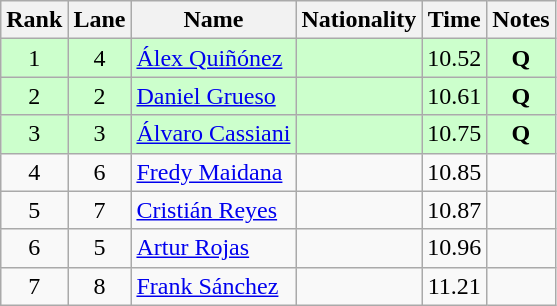<table class="wikitable sortable" style="text-align:center">
<tr>
<th>Rank</th>
<th>Lane</th>
<th>Name</th>
<th>Nationality</th>
<th>Time</th>
<th>Notes</th>
</tr>
<tr bgcolor=ccffcc>
<td>1</td>
<td>4</td>
<td align=left><a href='#'>Álex Quiñónez</a></td>
<td align=left></td>
<td>10.52</td>
<td><strong>Q</strong></td>
</tr>
<tr bgcolor=ccffcc>
<td>2</td>
<td>2</td>
<td align=left><a href='#'>Daniel Grueso</a></td>
<td align=left></td>
<td>10.61</td>
<td><strong>Q</strong></td>
</tr>
<tr bgcolor=ccffcc>
<td>3</td>
<td>3</td>
<td align=left><a href='#'>Álvaro Cassiani</a></td>
<td align=left></td>
<td>10.75</td>
<td><strong>Q</strong></td>
</tr>
<tr>
<td>4</td>
<td>6</td>
<td align=left><a href='#'>Fredy Maidana</a></td>
<td align=left></td>
<td>10.85</td>
<td></td>
</tr>
<tr>
<td>5</td>
<td>7</td>
<td align=left><a href='#'>Cristián Reyes</a></td>
<td align=left></td>
<td>10.87</td>
<td></td>
</tr>
<tr>
<td>6</td>
<td>5</td>
<td align=left><a href='#'>Artur Rojas</a></td>
<td align=left></td>
<td>10.96</td>
<td></td>
</tr>
<tr>
<td>7</td>
<td>8</td>
<td align=left><a href='#'>Frank Sánchez</a></td>
<td align=left></td>
<td>11.21</td>
<td></td>
</tr>
</table>
